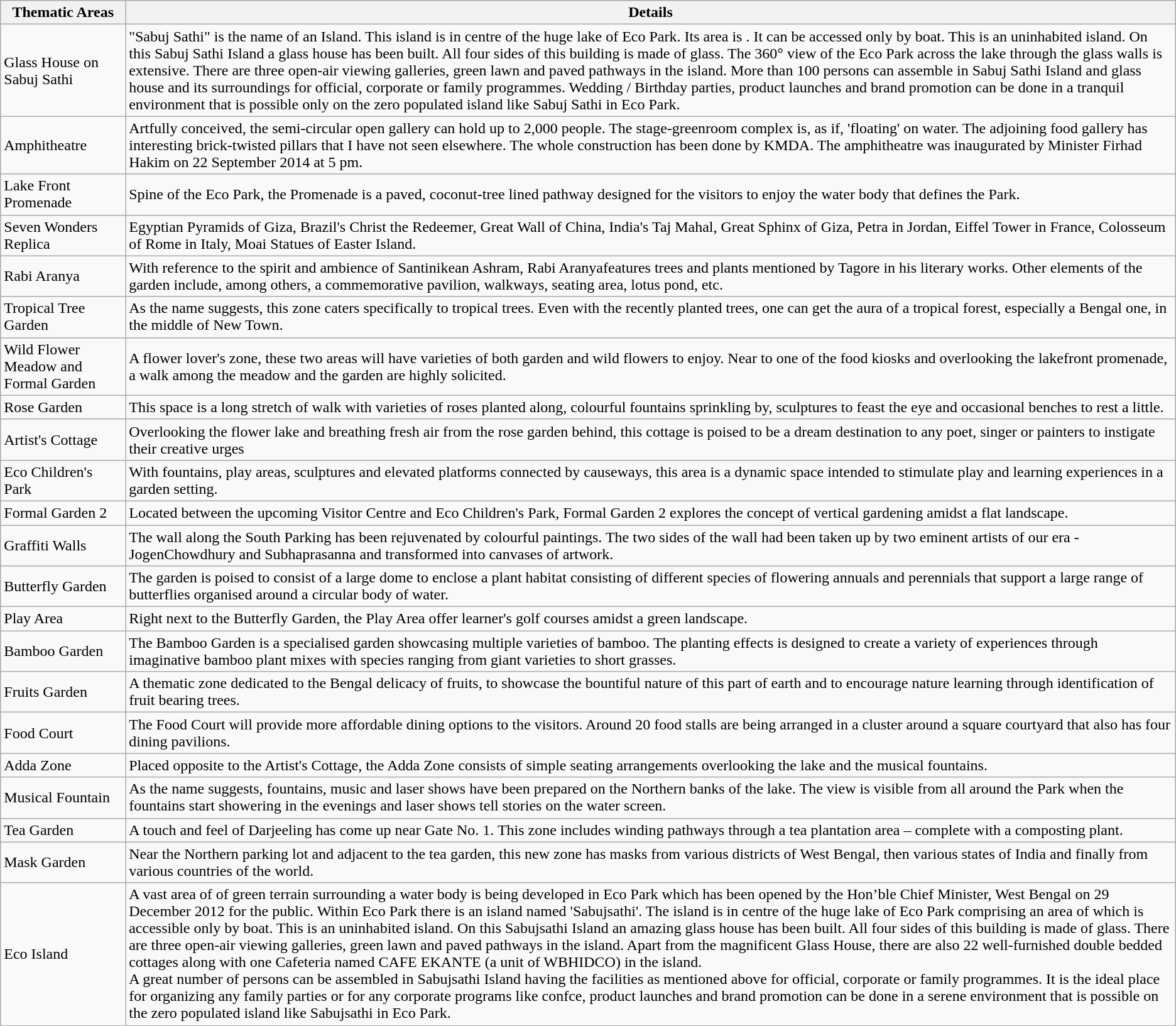<table class="wikitable">
<tr>
<th>Thematic Areas</th>
<th>Details</th>
</tr>
<tr>
<td>Glass House on Sabuj Sathi</td>
<td>"Sabuj Sathi" is the name of an Island. This island is in centre of the huge lake of Eco Park. Its area is . It can be accessed only by boat. This is an uninhabited island. On this Sabuj Sathi Island a glass house has been built. All four sides of this  building is made of glass. The 360° view of the Eco Park across the lake through the glass walls is extensive. There are three open-air viewing galleries, green lawn and paved pathways in the island. More than 100 persons can assemble in Sabuj Sathi Island and glass house and its surroundings for official, corporate or family programmes. Wedding / Birthday parties, product launches and brand promotion can be done in a tranquil environment that is possible only on the zero populated island like Sabuj Sathi in Eco Park.</td>
</tr>
<tr>
<td>Amphitheatre</td>
<td>Artfully conceived, the semi-circular open gallery can hold up to 2,000 people. The stage-greenroom complex is, as if,  'floating' on water. The adjoining food gallery has interesting brick-twisted pillars that I have not seen elsewhere. The whole construction has been done by KMDA. The amphitheatre was inaugurated by Minister Firhad Hakim on 22 September 2014 at 5 pm.</td>
</tr>
<tr>
<td>Lake Front Promenade</td>
<td>Spine of the Eco Park, the Promenade is a paved, coconut-tree lined pathway designed for the visitors to enjoy the  water body that defines the Park.</td>
</tr>
<tr>
<td>Seven Wonders Replica</td>
<td>Egyptian Pyramids of Giza, Brazil's Christ the Redeemer, Great Wall of China, India's Taj Mahal, Great Sphinx of Giza, Petra in Jordan, Eiffel Tower in France, Colosseum of Rome in Italy, Moai Statues of Easter Island.</td>
</tr>
<tr>
<td>Rabi Aranya</td>
<td>With reference to the spirit and ambience of Santinikean Ashram, Rabi Aranyafeatures trees and plants mentioned by Tagore in his literary works. Other elements of the garden include, among others, a commemorative pavilion, walkways, seating area, lotus pond, etc.</td>
</tr>
<tr>
<td>Tropical Tree Garden</td>
<td>As the name suggests, this zone caters specifically to tropical trees. Even with the recently planted trees, one can get the aura of a tropical forest, especially a Bengal one, in the middle of New Town.</td>
</tr>
<tr>
<td>Wild Flower Meadow and Formal Garden</td>
<td>A flower lover's zone, these two areas will have varieties of both garden and wild flowers to enjoy. Near to one of the food kiosks and overlooking the lakefront promenade, a walk among the meadow and the garden are highly solicited.</td>
</tr>
<tr>
<td>Rose Garden</td>
<td>This space is a long stretch of walk with varieties of roses planted along, colourful fountains sprinkling by, sculptures to feast the eye and occasional benches to rest a little.</td>
</tr>
<tr>
<td>Artist's Cottage</td>
<td>Overlooking the flower lake and breathing fresh air from the rose garden behind, this cottage is poised to be a dream destination to any poet, singer or painters to instigate their creative urges</td>
</tr>
<tr>
<td>Eco Children's Park</td>
<td>With fountains, play areas, sculptures and elevated platforms connected by causeways, this area is a dynamic space intended to stimulate play and learning experiences in a garden setting.</td>
</tr>
<tr>
<td>Formal Garden 2</td>
<td>Located between the upcoming Visitor Centre and Eco Children's Park, Formal Garden 2 explores the concept of vertical gardening amidst a flat landscape.</td>
</tr>
<tr>
<td>Graffiti Walls</td>
<td>The wall along the South Parking has been rejuvenated by colourful paintings. The two sides of the wall had been taken up by two eminent artists of our era - JogenChowdhury and Subhaprasanna and transformed into canvases of artwork.</td>
</tr>
<tr>
<td>Butterfly Garden</td>
<td>The garden is poised to consist of a large dome to enclose a plant habitat consisting of different species of flowering annuals and perennials that support a large range of butterflies organised around a circular body of water.</td>
</tr>
<tr>
<td>Play Area</td>
<td>Right next to the Butterfly Garden, the Play Area offer learner's golf courses amidst a green landscape.</td>
</tr>
<tr>
<td>Bamboo Garden</td>
<td>The Bamboo Garden is a specialised garden showcasing multiple varieties of bamboo. The planting effects is designed to create a variety of experiences through imaginative bamboo plant mixes with species ranging from giant varieties to short grasses.</td>
</tr>
<tr>
<td>Fruits Garden</td>
<td>A thematic zone dedicated to the Bengal delicacy of fruits, to showcase the bountiful nature of this part of earth and to encourage nature learning through identification of fruit bearing trees.</td>
</tr>
<tr>
<td>Food Court</td>
<td>The Food Court will provide more affordable dining options to the visitors. Around 20 food stalls are being arranged in a cluster around a square courtyard that also has four dining pavilions.</td>
</tr>
<tr>
<td>Adda Zone</td>
<td>Placed opposite to the Artist's Cottage, the Adda Zone consists of simple seating arrangements overlooking the lake and the musical fountains.</td>
</tr>
<tr>
<td>Musical Fountain</td>
<td>As the name suggests, fountains, music and laser shows have been prepared on the Northern banks of the lake. The view is visible from all around the Park when the fountains start showering in the evenings and laser shows tell stories on the water screen.</td>
</tr>
<tr>
<td>Tea Garden</td>
<td>A touch and feel of Darjeeling has come up near Gate No. 1. This zone includes winding pathways through a tea plantation area – complete with a composting plant.</td>
</tr>
<tr>
<td>Mask Garden</td>
<td>Near the Northern parking lot and adjacent to the tea garden, this new zone has masks from various districts of West Bengal, then various states of India and finally from various countries of the world.</td>
</tr>
<tr>
<td>Eco Island</td>
<td>A vast area of  of green terrain surrounding a water body is being developed in Eco Park which has been opened by the Hon’ble Chief Minister, West Bengal on 29 December 2012 for the public. Within Eco Park there is an island named 'Sabujsathi'. The island is in centre of the huge lake of Eco Park comprising an area of  which is accessible only by boat. This is an uninhabited island. On this Sabujsathi Island an amazing glass house has been built. All four sides of this  building is made of glass. There are three open-air viewing galleries, green lawn and paved pathways in the island. Apart from the magnificent Glass House, there are also 22 well-furnished double bedded cottages along with one Cafeteria named CAFE EKANTE (a unit of WBHIDCO) in the island.<br>A great number of persons can be assembled in Sabujsathi Island having the facilities as mentioned above for official, corporate or family programmes. It is the ideal place for organizing any family parties or for any corporate programs like confce, product launches and brand promotion can be done in a serene environment that is possible on the zero populated island like Sabujsathi in Eco Park.</td>
</tr>
<tr>
</tr>
</table>
